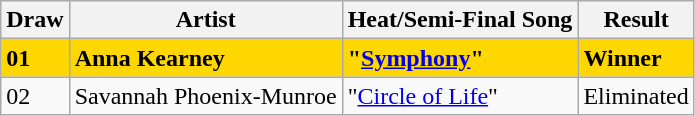<table class="sortable wikitable">
<tr>
<th>Draw</th>
<th>Artist</th>
<th>Heat/Semi-Final Song </th>
<th>Result</th>
</tr>
<tr style="font-weight: bold; background: gold;">
<td>01</td>
<td>Anna Kearney</td>
<td>"<a href='#'>Symphony</a>" </td>
<td>Winner</td>
</tr>
<tr>
<td>02</td>
<td>Savannah Phoenix-Munroe</td>
<td>"<a href='#'>Circle of Life</a>" </td>
<td>Eliminated</td>
</tr>
</table>
